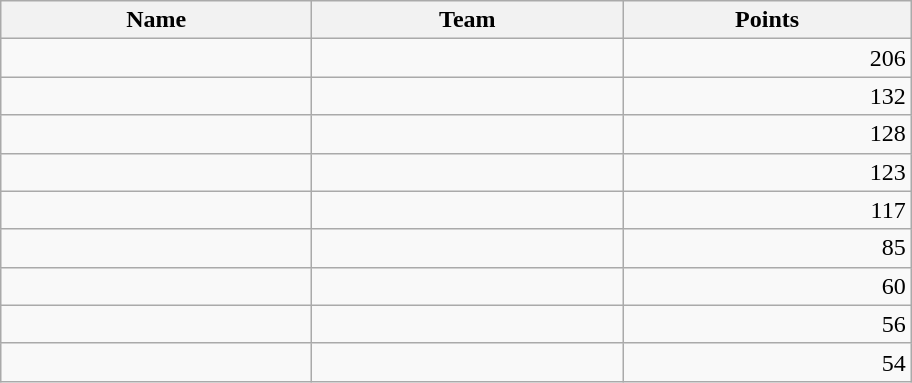<table class="wikitable" style="width:38em; margin-bottom:0px;">
<tr>
<th>Name</th>
<th>Team</th>
<th>Points</th>
</tr>
<tr>
<td style="width:200px;"></td>
<td style="width:200px;"></td>
<td style="text-align:right;">206</td>
</tr>
<tr>
<td></td>
<td></td>
<td style="text-align:right;">132</td>
</tr>
<tr>
<td></td>
<td></td>
<td style="text-align:right;">128</td>
</tr>
<tr>
<td></td>
<td></td>
<td style="text-align:right;">123</td>
</tr>
<tr>
<td></td>
<td></td>
<td style="text-align:right;">117</td>
</tr>
<tr>
<td></td>
<td></td>
<td style="text-align:right;">85</td>
</tr>
<tr>
<td></td>
<td></td>
<td style="text-align:right;">60</td>
</tr>
<tr>
<td></td>
<td></td>
<td style="text-align:right;">56</td>
</tr>
<tr>
<td></td>
<td></td>
<td style="text-align:right;">54</td>
</tr>
</table>
